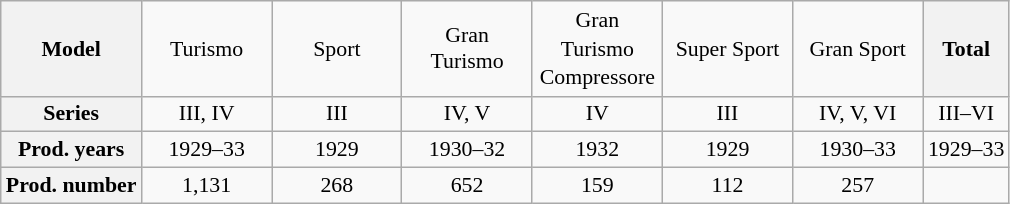<table class="wikitable" style="text-align:center; font-size:91%;">
<tr>
<th>Model</th>
<td width=80em>Turismo</td>
<td width=80em>Sport</td>
<td width=80em>Gran Turismo</td>
<td width=80em style="line-height:1.3em">Gran Turismo<br>Compressore</td>
<td width=80em>Super Sport</td>
<td width=80em>Gran Sport</td>
<th>Total</th>
</tr>
<tr>
<th>Series</th>
<td>III, IV</td>
<td>III</td>
<td>IV, V</td>
<td>IV</td>
<td>III</td>
<td>IV, V, VI</td>
<td>III–VI</td>
</tr>
<tr>
<th>Prod. years</th>
<td>1929–33</td>
<td>1929</td>
<td>1930–32</td>
<td>1932</td>
<td>1929</td>
<td>1930–33</td>
<td>1929–33</td>
</tr>
<tr>
<th>Prod. number</th>
<td>1,131</td>
<td>268</td>
<td>652</td>
<td>159</td>
<td>112</td>
<td>257</td>
<td></td>
</tr>
</table>
